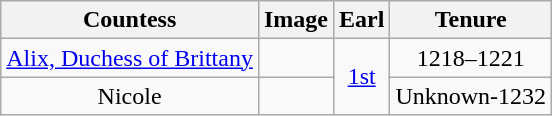<table class="wikitable" style="text-align:center">
<tr>
<th>Countess</th>
<th>Image</th>
<th>Earl</th>
<th>Tenure</th>
</tr>
<tr>
<td><a href='#'>Alix, Duchess of Brittany</a></td>
<td></td>
<td rowspan=2><a href='#'>1st</a></td>
<td>1218–1221</td>
</tr>
<tr>
<td>Nicole</td>
<td></td>
<td>Unknown-1232</td>
</tr>
</table>
